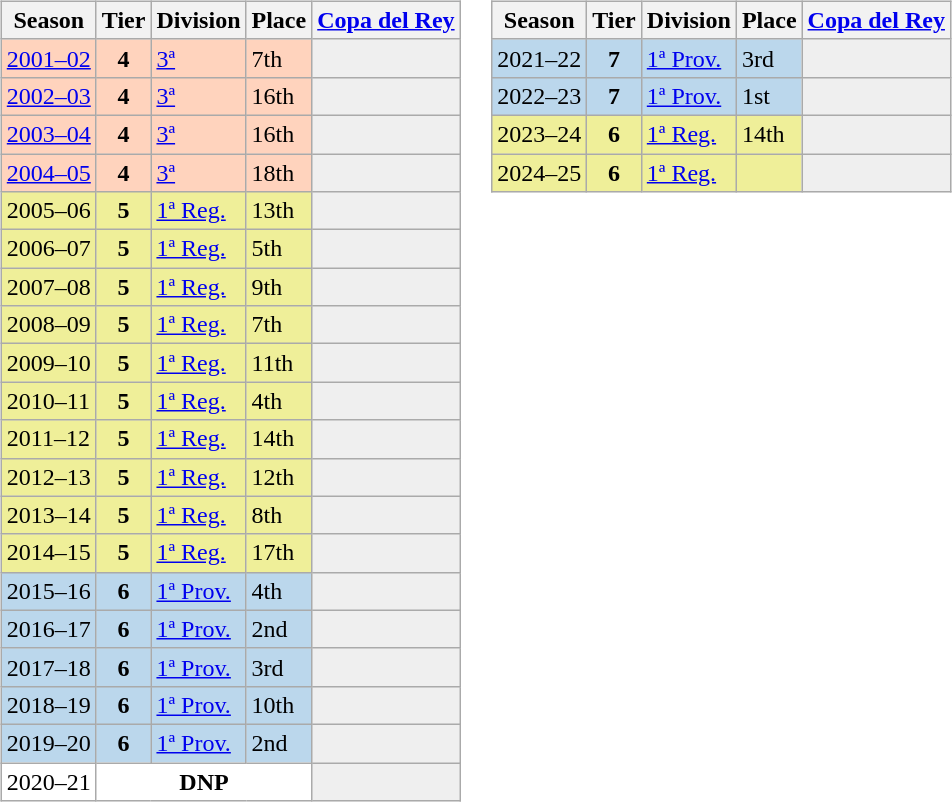<table>
<tr>
<td valign="top" width=0%><br><table class="wikitable">
<tr style="background:#f0f6fa;">
<th>Season</th>
<th>Tier</th>
<th>Division</th>
<th>Place</th>
<th><a href='#'>Copa del Rey</a></th>
</tr>
<tr>
<td style="background:#FFD3BD;"><a href='#'>2001–02</a></td>
<th style="background:#FFD3BD;">4</th>
<td style="background:#FFD3BD;"><a href='#'>3ª</a></td>
<td style="background:#FFD3BD;">7th</td>
<td style="background:#efefef;"></td>
</tr>
<tr>
<td style="background:#FFD3BD;"><a href='#'>2002–03</a></td>
<th style="background:#FFD3BD;">4</th>
<td style="background:#FFD3BD;"><a href='#'>3ª</a></td>
<td style="background:#FFD3BD;">16th</td>
<td style="background:#efefef;"></td>
</tr>
<tr>
<td style="background:#FFD3BD;"><a href='#'>2003–04</a></td>
<th style="background:#FFD3BD;">4</th>
<td style="background:#FFD3BD;"><a href='#'>3ª</a></td>
<td style="background:#FFD3BD;">16th</td>
<td style="background:#efefef;"></td>
</tr>
<tr>
<td style="background:#FFD3BD;"><a href='#'>2004–05</a></td>
<th style="background:#FFD3BD;">4</th>
<td style="background:#FFD3BD;"><a href='#'>3ª</a></td>
<td style="background:#FFD3BD;">18th</td>
<td style="background:#efefef;"></td>
</tr>
<tr>
<td style="background:#EFEF99;">2005–06</td>
<th style="background:#EFEF99;">5</th>
<td style="background:#EFEF99;"><a href='#'>1ª Reg.</a></td>
<td style="background:#EFEF99;">13th</td>
<td style="background:#efefef;"></td>
</tr>
<tr>
<td style="background:#EFEF99;">2006–07</td>
<th style="background:#EFEF99;">5</th>
<td style="background:#EFEF99;"><a href='#'>1ª Reg.</a></td>
<td style="background:#EFEF99;">5th</td>
<td style="background:#efefef;"></td>
</tr>
<tr>
<td style="background:#EFEF99;">2007–08</td>
<th style="background:#EFEF99;">5</th>
<td style="background:#EFEF99;"><a href='#'>1ª Reg.</a></td>
<td style="background:#EFEF99;">9th</td>
<td style="background:#efefef;"></td>
</tr>
<tr>
<td style="background:#EFEF99;">2008–09</td>
<th style="background:#EFEF99;">5</th>
<td style="background:#EFEF99;"><a href='#'>1ª Reg.</a></td>
<td style="background:#EFEF99;">7th</td>
<td style="background:#efefef;"></td>
</tr>
<tr>
<td style="background:#EFEF99;">2009–10</td>
<th style="background:#EFEF99;">5</th>
<td style="background:#EFEF99;"><a href='#'>1ª Reg.</a></td>
<td style="background:#EFEF99;">11th</td>
<td style="background:#efefef;"></td>
</tr>
<tr>
<td style="background:#EFEF99;">2010–11</td>
<th style="background:#EFEF99;">5</th>
<td style="background:#EFEF99;"><a href='#'>1ª Reg.</a></td>
<td style="background:#EFEF99;">4th</td>
<td style="background:#efefef;"></td>
</tr>
<tr>
<td style="background:#EFEF99;">2011–12</td>
<th style="background:#EFEF99;">5</th>
<td style="background:#EFEF99;"><a href='#'>1ª Reg.</a></td>
<td style="background:#EFEF99;">14th</td>
<td style="background:#efefef;"></td>
</tr>
<tr>
<td style="background:#EFEF99;">2012–13</td>
<th style="background:#EFEF99;">5</th>
<td style="background:#EFEF99;"><a href='#'>1ª Reg.</a></td>
<td style="background:#EFEF99;">12th</td>
<td style="background:#efefef;"></td>
</tr>
<tr>
<td style="background:#EFEF99;">2013–14</td>
<th style="background:#EFEF99;">5</th>
<td style="background:#EFEF99;"><a href='#'>1ª Reg.</a></td>
<td style="background:#EFEF99;">8th</td>
<td style="background:#efefef;"></td>
</tr>
<tr>
<td style="background:#EFEF99;">2014–15</td>
<th style="background:#EFEF99;">5</th>
<td style="background:#EFEF99;"><a href='#'>1ª Reg.</a></td>
<td style="background:#EFEF99;">17th</td>
<td style="background:#efefef;"></td>
</tr>
<tr>
<td style="background:#BBD7EC;">2015–16</td>
<th style="background:#BBD7EC;">6</th>
<td style="background:#BBD7EC;"><a href='#'>1ª Prov.</a></td>
<td style="background:#BBD7EC;">4th</td>
<th style="background:#efefef;"></th>
</tr>
<tr>
<td style="background:#BBD7EC;">2016–17</td>
<th style="background:#BBD7EC;">6</th>
<td style="background:#BBD7EC;"><a href='#'>1ª Prov.</a></td>
<td style="background:#BBD7EC;">2nd</td>
<th style="background:#efefef;"></th>
</tr>
<tr>
<td style="background:#BBD7EC;">2017–18</td>
<th style="background:#BBD7EC;">6</th>
<td style="background:#BBD7EC;"><a href='#'>1ª Prov.</a></td>
<td style="background:#BBD7EC;">3rd</td>
<th style="background:#efefef;"></th>
</tr>
<tr>
<td style="background:#BBD7EC;">2018–19</td>
<th style="background:#BBD7EC;">6</th>
<td style="background:#BBD7EC;"><a href='#'>1ª Prov.</a></td>
<td style="background:#BBD7EC;">10th</td>
<th style="background:#efefef;"></th>
</tr>
<tr>
<td style="background:#BBD7EC;">2019–20</td>
<th style="background:#BBD7EC;">6</th>
<td style="background:#BBD7EC;"><a href='#'>1ª Prov.</a></td>
<td style="background:#BBD7EC;">2nd</td>
<th style="background:#efefef;"></th>
</tr>
<tr>
<td style="background:#FFFFFF;">2020–21</td>
<th colspan="3" style="background:#FFFFFF;">DNP</th>
<th style="background:#efefef;"></th>
</tr>
</table>
</td>
<td valign="top" width=0%><br><table class="wikitable">
<tr style="background:#f0f6fa;">
<th>Season</th>
<th>Tier</th>
<th>Division</th>
<th>Place</th>
<th><a href='#'>Copa del Rey</a></th>
</tr>
<tr>
<td style="background:#BBD7EC;">2021–22</td>
<th style="background:#BBD7EC;">7</th>
<td style="background:#BBD7EC;"><a href='#'>1ª Prov.</a></td>
<td style="background:#BBD7EC;">3rd</td>
<th style="background:#efefef;"></th>
</tr>
<tr>
<td style="background:#BBD7EC;">2022–23</td>
<th style="background:#BBD7EC;">7</th>
<td style="background:#BBD7EC;"><a href='#'>1ª Prov.</a></td>
<td style="background:#BBD7EC;">1st</td>
<th style="background:#efefef;"></th>
</tr>
<tr>
<td style="background:#EFEF99;">2023–24</td>
<th style="background:#EFEF99;">6</th>
<td style="background:#EFEF99;"><a href='#'>1ª Reg.</a></td>
<td style="background:#EFEF99;">14th</td>
<td style="background:#efefef;"></td>
</tr>
<tr>
<td style="background:#EFEF99;">2024–25</td>
<th style="background:#EFEF99;">6</th>
<td style="background:#EFEF99;"><a href='#'>1ª Reg.</a></td>
<td style="background:#EFEF99;"></td>
<td style="background:#efefef;"></td>
</tr>
</table>
</td>
</tr>
</table>
